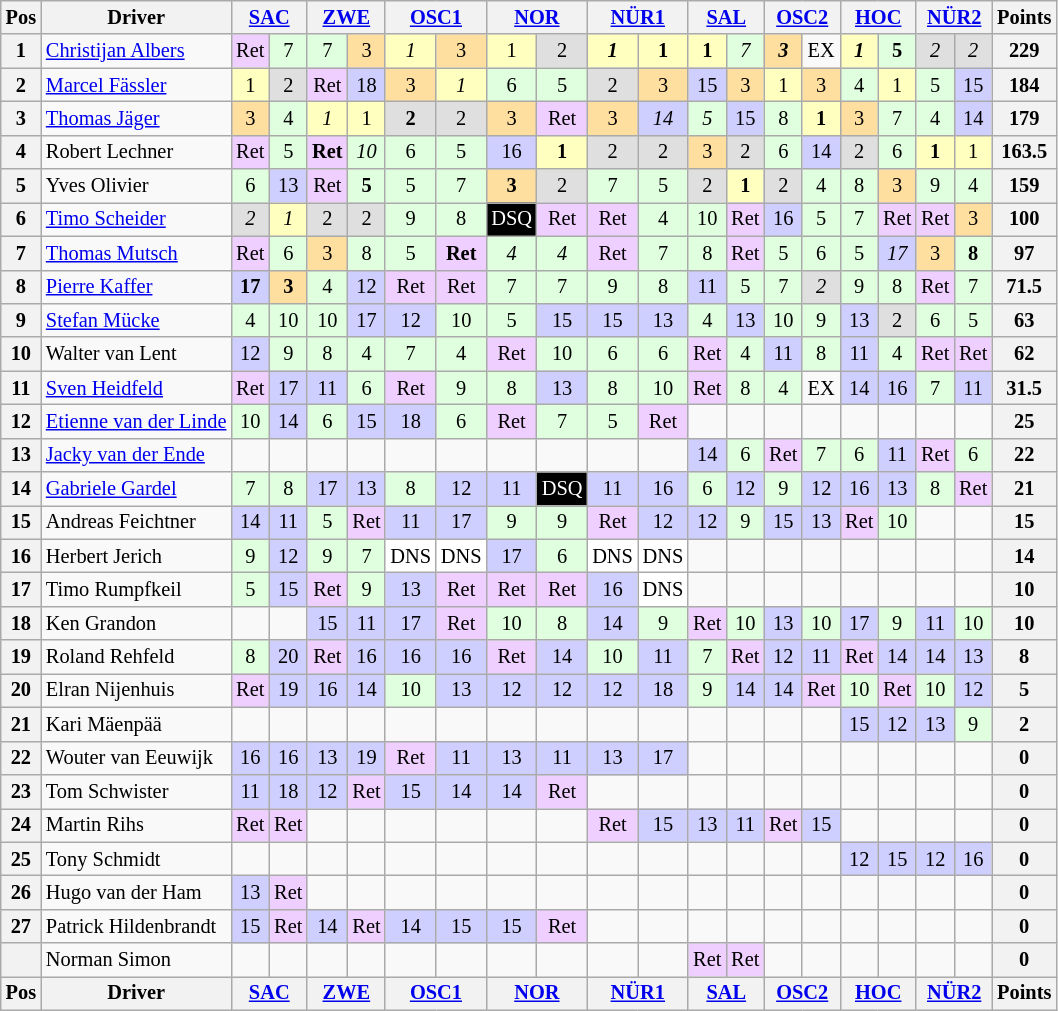<table class="wikitable" style="font-size: 85%; text-align:center">
<tr valign="top">
<th valign="middle">Pos</th>
<th valign="middle">Driver</th>
<th colspan=2><a href='#'>SAC</a></th>
<th colspan=2><a href='#'>ZWE</a></th>
<th colspan=2><a href='#'>OSC1</a></th>
<th colspan=2><a href='#'>NOR</a></th>
<th colspan=2><a href='#'>NÜR1</a></th>
<th colspan=2><a href='#'>SAL</a></th>
<th colspan=2><a href='#'>OSC2</a></th>
<th colspan=2><a href='#'>HOC</a></th>
<th colspan=2><a href='#'>NÜR2</a></th>
<th valign="middle">Points</th>
</tr>
<tr>
<th>1</th>
<td align=left> <a href='#'>Christijan Albers</a></td>
<td style="background:#EFCFFF;">Ret</td>
<td style="background:#dfffdf;">7</td>
<td style="background:#dfffdf;">7</td>
<td style="background:#ffdf9f;">3</td>
<td style="background:#ffffbf;"><em>1</em></td>
<td style="background:#ffdf9f;">3</td>
<td style="background:#ffffbf;">1</td>
<td style="background:#dfdfdf;">2</td>
<td style="background:#ffffbf;"><strong><em>1</em></strong></td>
<td style="background:#ffffbf;"><strong>1</strong></td>
<td style="background:#ffffbf;"><strong>1</strong></td>
<td style="background:#dfffdf;"><em>7</em></td>
<td style="background:#ffdf9f;"><strong><em>3</em></strong></td>
<td>EX</td>
<td style="background:#ffffbf;"><strong><em>1</em></strong></td>
<td style="background:#dfffdf;"><strong>5</strong></td>
<td style="background:#dfdfdf;"><em>2</em></td>
<td style="background:#dfdfdf;"><em>2</em></td>
<th>229</th>
</tr>
<tr>
<th>2</th>
<td align=left> <a href='#'>Marcel Fässler</a></td>
<td style="background:#ffffbf;">1</td>
<td style="background:#dfdfdf;">2</td>
<td style="background:#EFCFFF;">Ret</td>
<td style="background:#CFCFFF;">18</td>
<td style="background:#ffdf9f;">3</td>
<td style="background:#ffffbf;"><em>1</em></td>
<td style="background:#dfffdf;">6</td>
<td style="background:#dfffdf;">5</td>
<td style="background:#dfdfdf;">2</td>
<td style="background:#ffdf9f;">3</td>
<td style="background:#CFCFFF;">15</td>
<td style="background:#ffdf9f;">3</td>
<td style="background:#ffffbf;">1</td>
<td style="background:#ffdf9f;">3</td>
<td style="background:#dfffdf;">4</td>
<td style="background:#ffffbf;">1</td>
<td style="background:#dfffdf;">5</td>
<td style="background:#CFCFFF;">15</td>
<th>184</th>
</tr>
<tr>
<th>3</th>
<td align=left> <a href='#'>Thomas Jäger</a></td>
<td style="background:#ffdf9f;">3</td>
<td style="background:#dfffdf;">4</td>
<td style="background:#ffffbf;"><em>1</em></td>
<td style="background:#ffffbf;">1</td>
<td style="background:#dfdfdf;"><strong>2</strong></td>
<td style="background:#dfdfdf;">2</td>
<td style="background:#ffdf9f;">3</td>
<td style="background:#EFCFFF;">Ret</td>
<td style="background:#ffdf9f;">3</td>
<td style="background:#CFCFFF;"><em>14</em></td>
<td style="background:#dfffdf;"><em>5</em></td>
<td style="background:#CFCFFF;">15</td>
<td style="background:#dfffdf;">8</td>
<td style="background:#ffffbf;"><strong>1</strong></td>
<td style="background:#ffdf9f;">3</td>
<td style="background:#dfffdf;">7</td>
<td style="background:#dfffdf;">4</td>
<td style="background:#CFCFFF;">14</td>
<th>179</th>
</tr>
<tr>
<th>4</th>
<td align=left> Robert Lechner</td>
<td style="background:#EFCFFF;">Ret</td>
<td style="background:#dfffdf;">5</td>
<td style="background:#EFCFFF;"><strong>Ret</strong></td>
<td style="background:#dfffdf;"><em>10</em></td>
<td style="background:#dfffdf;">6</td>
<td style="background:#dfffdf;">5</td>
<td style="background:#CFCFFF;">16</td>
<td style="background:#ffffbf;"><strong>1</strong></td>
<td style="background:#dfdfdf;">2</td>
<td style="background:#dfdfdf;">2</td>
<td style="background:#ffdf9f;">3</td>
<td style="background:#dfdfdf;">2</td>
<td style="background:#dfffdf;">6</td>
<td style="background:#CFCFFF;">14</td>
<td style="background:#dfdfdf;">2</td>
<td style="background:#dfffdf;">6</td>
<td style="background:#ffffbf;"><strong>1</strong></td>
<td style="background:#ffffbf;">1</td>
<th>163.5</th>
</tr>
<tr>
<th>5</th>
<td align=left> Yves Olivier</td>
<td style="background:#dfffdf;">6</td>
<td style="background:#CFCFFF;">13</td>
<td style="background:#EFCFFF;">Ret</td>
<td style="background:#dfffdf;"><strong>5</strong></td>
<td style="background:#dfffdf;">5</td>
<td style="background:#dfffdf;">7</td>
<td style="background:#ffdf9f;"><strong>3</strong></td>
<td style="background:#dfdfdf;">2</td>
<td style="background:#dfffdf;">7</td>
<td style="background:#dfffdf;">5</td>
<td style="background:#dfdfdf;">2</td>
<td style="background:#ffffbf;"><strong>1</strong></td>
<td style="background:#dfdfdf;">2</td>
<td style="background:#dfffdf;">4</td>
<td style="background:#dfffdf;">8</td>
<td style="background:#ffdf9f;">3</td>
<td style="background:#dfffdf;">9</td>
<td style="background:#dfffdf;">4</td>
<th>159</th>
</tr>
<tr>
<th>6</th>
<td align=left> <a href='#'>Timo Scheider</a></td>
<td style="background:#dfdfdf;"><em>2</em></td>
<td style="background:#ffffbf;"><em>1</em></td>
<td style="background:#dfdfdf;">2</td>
<td style="background:#dfdfdf;">2</td>
<td style="background:#dfffdf;">9</td>
<td style="background:#dfffdf;">8</td>
<td style="background:black; color:white;">DSQ</td>
<td style="background:#EFCFFF;">Ret</td>
<td style="background:#EFCFFF;">Ret</td>
<td style="background:#dfffdf;">4</td>
<td style="background:#dfffdf;">10</td>
<td style="background:#EFCFFF;">Ret</td>
<td style="background:#CFCFFF;">16</td>
<td style="background:#dfffdf;">5</td>
<td style="background:#dfffdf;">7</td>
<td style="background:#EFCFFF;">Ret</td>
<td style="background:#EFCFFF;">Ret</td>
<td style="background:#ffdf9f;">3</td>
<th>100</th>
</tr>
<tr>
<th>7</th>
<td align=left> <a href='#'>Thomas Mutsch</a></td>
<td style="background:#EFCFFF;">Ret</td>
<td style="background:#dfffdf;">6</td>
<td style="background:#ffdf9f;">3</td>
<td style="background:#dfffdf;">8</td>
<td style="background:#dfffdf;">5</td>
<td style="background:#EFCFFF;"><strong>Ret</strong></td>
<td style="background:#dfffdf;"><em>4</em></td>
<td style="background:#dfffdf;"><em>4</em></td>
<td style="background:#EFCFFF;">Ret</td>
<td style="background:#dfffdf;">7</td>
<td style="background:#dfffdf;">8</td>
<td style="background:#EFCFFF;">Ret</td>
<td style="background:#dfffdf;">5</td>
<td style="background:#dfffdf;">6</td>
<td style="background:#dfffdf;">5</td>
<td style="background:#CFCFFF;"><em>17</em></td>
<td style="background:#ffdf9f;">3</td>
<td style="background:#dfffdf;"><strong>8</strong></td>
<th>97</th>
</tr>
<tr>
<th>8</th>
<td align=left> <a href='#'>Pierre Kaffer</a></td>
<td style="background:#CFCFFF;"><strong>17</strong></td>
<td style="background:#ffdf9f;"><strong>3</strong></td>
<td style="background:#dfffdf;">4</td>
<td style="background:#CFCFFF;">12</td>
<td style="background:#EFCFFF;">Ret</td>
<td style="background:#EFCFFF;">Ret</td>
<td style="background:#dfffdf;">7</td>
<td style="background:#dfffdf;">7</td>
<td style="background:#dfffdf;">9</td>
<td style="background:#dfffdf;">8</td>
<td style="background:#CFCFFF;">11</td>
<td style="background:#dfffdf;">5</td>
<td style="background:#dfffdf;">7</td>
<td style="background:#dfdfdf;"><em>2</em></td>
<td style="background:#dfffdf;">9</td>
<td style="background:#dfffdf;">8</td>
<td style="background:#EFCFFF;">Ret</td>
<td style="background:#dfffdf;">7</td>
<th>71.5</th>
</tr>
<tr>
<th>9</th>
<td align=left> <a href='#'>Stefan Mücke</a></td>
<td style="background:#dfffdf;">4</td>
<td style="background:#dfffdf;">10</td>
<td style="background:#dfffdf;">10</td>
<td style="background:#CFCFFF;">17</td>
<td style="background:#CFCFFF;">12</td>
<td style="background:#dfffdf;">10</td>
<td style="background:#dfffdf;">5</td>
<td style="background:#CFCFFF;">15</td>
<td style="background:#CFCFFF;">15</td>
<td style="background:#CFCFFF;">13</td>
<td style="background:#dfffdf;">4</td>
<td style="background:#CFCFFF;">13</td>
<td style="background:#dfffdf;">10</td>
<td style="background:#dfffdf;">9</td>
<td style="background:#CFCFFF;">13</td>
<td style="background:#dfdfdf;">2</td>
<td style="background:#dfffdf;">6</td>
<td style="background:#dfffdf;">5</td>
<th>63</th>
</tr>
<tr>
<th>10</th>
<td align=left> Walter van Lent</td>
<td style="background:#CFCFFF;">12</td>
<td style="background:#dfffdf;">9</td>
<td style="background:#dfffdf;">8</td>
<td style="background:#dfffdf;">4</td>
<td style="background:#dfffdf;">7</td>
<td style="background:#dfffdf;">4</td>
<td style="background:#EFCFFF;">Ret</td>
<td style="background:#dfffdf;">10</td>
<td style="background:#dfffdf;">6</td>
<td style="background:#dfffdf;">6</td>
<td style="background:#EFCFFF;">Ret</td>
<td style="background:#dfffdf;">4</td>
<td style="background:#CFCFFF;">11</td>
<td style="background:#dfffdf;">8</td>
<td style="background:#CFCFFF;">11</td>
<td style="background:#dfffdf;">4</td>
<td style="background:#EFCFFF;">Ret</td>
<td style="background:#EFCFFF;">Ret</td>
<th>62</th>
</tr>
<tr>
<th>11</th>
<td align=left> <a href='#'>Sven Heidfeld</a></td>
<td style="background:#EFCFFF;">Ret</td>
<td style="background:#CFCFFF;">17</td>
<td style="background:#CFCFFF;">11</td>
<td style="background:#dfffdf;">6</td>
<td style="background:#EFCFFF;">Ret</td>
<td style="background:#dfffdf;">9</td>
<td style="background:#dfffdf;">8</td>
<td style="background:#CFCFFF;">13</td>
<td style="background:#dfffdf;">8</td>
<td style="background:#dfffdf;">10</td>
<td style="background:#EFCFFF;">Ret</td>
<td style="background:#dfffdf;">8</td>
<td style="background:#dfffdf;">4</td>
<td>EX</td>
<td style="background:#CFCFFF;">14</td>
<td style="background:#CFCFFF;">16</td>
<td style="background:#dfffdf;">7</td>
<td style="background:#CFCFFF;">11</td>
<th>31.5</th>
</tr>
<tr>
<th>12</th>
<td align=left> <a href='#'>Etienne van der Linde</a></td>
<td style="background:#dfffdf;">10</td>
<td style="background:#CFCFFF;">14</td>
<td style="background:#dfffdf;">6</td>
<td style="background:#CFCFFF;">15</td>
<td style="background:#CFCFFF;">18</td>
<td style="background:#dfffdf;">6</td>
<td style="background:#EFCFFF;">Ret</td>
<td style="background:#dfffdf;">7</td>
<td style="background:#dfffdf;">5</td>
<td style="background:#EFCFFF;">Ret</td>
<td></td>
<td></td>
<td></td>
<td></td>
<td></td>
<td></td>
<td></td>
<td></td>
<th>25</th>
</tr>
<tr>
<th>13</th>
<td align=left> <a href='#'>Jacky van der Ende</a></td>
<td></td>
<td></td>
<td></td>
<td></td>
<td></td>
<td></td>
<td></td>
<td></td>
<td></td>
<td></td>
<td style="background:#CFCFFF;">14</td>
<td style="background:#dfffdf;">6</td>
<td style="background:#EFCFFF;">Ret</td>
<td style="background:#dfffdf;">7</td>
<td style="background:#dfffdf;">6</td>
<td style="background:#CFCFFF;">11</td>
<td style="background:#EFCFFF;">Ret</td>
<td style="background:#dfffdf;">6</td>
<th>22</th>
</tr>
<tr>
<th>14</th>
<td align=left> <a href='#'>Gabriele Gardel</a></td>
<td style="background:#dfffdf;">7</td>
<td style="background:#dfffdf;">8</td>
<td style="background:#CFCFFF;">17</td>
<td style="background:#CFCFFF;">13</td>
<td style="background:#dfffdf;">8</td>
<td style="background:#CFCFFF;">12</td>
<td style="background:#CFCFFF;">11</td>
<td style="background:black; color:white;">DSQ</td>
<td style="background:#CFCFFF;">11</td>
<td style="background:#CFCFFF;">16</td>
<td style="background:#dfffdf;">6</td>
<td style="background:#CFCFFF;">12</td>
<td style="background:#dfffdf;">9</td>
<td style="background:#CFCFFF;">12</td>
<td style="background:#CFCFFF;">16</td>
<td style="background:#CFCFFF;">13</td>
<td style="background:#dfffdf;">8</td>
<td style="background:#EFCFFF;">Ret</td>
<th>21</th>
</tr>
<tr>
<th>15</th>
<td align=left> Andreas Feichtner</td>
<td style="background:#CFCFFF;">14</td>
<td style="background:#CFCFFF;">11</td>
<td style="background:#dfffdf;">5</td>
<td style="background:#EFCFFF;">Ret</td>
<td style="background:#CFCFFF;">11</td>
<td style="background:#CFCFFF;">17</td>
<td style="background:#dfffdf;">9</td>
<td style="background:#dfffdf;">9</td>
<td style="background:#EFCFFF;">Ret</td>
<td style="background:#CFCFFF;">12</td>
<td style="background:#CFCFFF;">12</td>
<td style="background:#dfffdf;">9</td>
<td style="background:#CFCFFF;">15</td>
<td style="background:#CFCFFF;">13</td>
<td style="background:#EFCFFF;">Ret</td>
<td style="background:#dfffdf;">10</td>
<td></td>
<td></td>
<th>15</th>
</tr>
<tr>
<th>16</th>
<td align=left> Herbert Jerich</td>
<td style="background:#dfffdf;">9</td>
<td style="background:#CFCFFF;">12</td>
<td style="background:#dfffdf;">9</td>
<td style="background:#dfffdf;">7</td>
<td style="background:#FFFFFF;">DNS</td>
<td style="background:#FFFFFF;">DNS</td>
<td style="background:#CFCFFF;">17</td>
<td style="background:#dfffdf;">6</td>
<td style="background:#FFFFFF;">DNS</td>
<td style="background:#FFFFFF;">DNS</td>
<td></td>
<td></td>
<td></td>
<td></td>
<td></td>
<td></td>
<td></td>
<td></td>
<th>14</th>
</tr>
<tr>
<th>17</th>
<td align=left> Timo Rumpfkeil</td>
<td style="background:#dfffdf;">5</td>
<td style="background:#CFCFFF;">15</td>
<td style="background:#EFCFFF;">Ret</td>
<td style="background:#dfffdf;">9</td>
<td style="background:#CFCFFF;">13</td>
<td style="background:#EFCFFF;">Ret</td>
<td style="background:#EFCFFF;">Ret</td>
<td style="background:#EFCFFF;">Ret</td>
<td style="background:#CFCFFF;">16</td>
<td style="background:#FFFFFF;">DNS</td>
<td></td>
<td></td>
<td></td>
<td></td>
<td></td>
<td></td>
<td></td>
<td></td>
<th>10</th>
</tr>
<tr>
<th>18</th>
<td align=left> Ken Grandon</td>
<td></td>
<td></td>
<td style="background:#CFCFFF;">15</td>
<td style="background:#CFCFFF;">11</td>
<td style="background:#CFCFFF;">17</td>
<td style="background:#EFCFFF;">Ret</td>
<td style="background:#dfffdf;">10</td>
<td style="background:#dfffdf;">8</td>
<td style="background:#CFCFFF;">14</td>
<td style="background:#dfffdf;">9</td>
<td style="background:#EFCFFF;">Ret</td>
<td style="background:#dfffdf;">10</td>
<td style="background:#CFCFFF;">13</td>
<td style="background:#dfffdf;">10</td>
<td style="background:#CFCFFF;">17</td>
<td style="background:#dfffdf;">9</td>
<td style="background:#CFCFFF;">11</td>
<td style="background:#dfffdf;">10</td>
<th>10</th>
</tr>
<tr>
<th>19</th>
<td align=left> Roland Rehfeld</td>
<td style="background:#dfffdf;">8</td>
<td style="background:#CFCFFF;">20</td>
<td style="background:#EFCFFF;">Ret</td>
<td style="background:#CFCFFF;">16</td>
<td style="background:#CFCFFF;">16</td>
<td style="background:#CFCFFF;">16</td>
<td style="background:#EFCFFF;">Ret</td>
<td style="background:#CFCFFF;">14</td>
<td style="background:#dfffdf;">10</td>
<td style="background:#CFCFFF;">11</td>
<td style="background:#dfffdf;">7</td>
<td style="background:#EFCFFF;">Ret</td>
<td style="background:#CFCFFF;">12</td>
<td style="background:#CFCFFF;">11</td>
<td style="background:#EFCFFF;">Ret</td>
<td style="background:#CFCFFF;">14</td>
<td style="background:#CFCFFF;">14</td>
<td style="background:#CFCFFF;">13</td>
<th>8</th>
</tr>
<tr>
<th>20</th>
<td align=left> Elran Nijenhuis</td>
<td style="background:#EFCFFF;">Ret</td>
<td style="background:#CFCFFF;">19</td>
<td style="background:#CFCFFF;">16</td>
<td style="background:#CFCFFF;">14</td>
<td style="background:#dfffdf;">10</td>
<td style="background:#CFCFFF;">13</td>
<td style="background:#CFCFFF;">12</td>
<td style="background:#CFCFFF;">12</td>
<td style="background:#CFCFFF;">12</td>
<td style="background:#CFCFFF;">18</td>
<td style="background:#dfffdf;">9</td>
<td style="background:#CFCFFF;">14</td>
<td style="background:#CFCFFF;">14</td>
<td style="background:#EFCFFF;">Ret</td>
<td style="background:#dfffdf;">10</td>
<td style="background:#EFCFFF;">Ret</td>
<td style="background:#dfffdf;">10</td>
<td style="background:#CFCFFF;">12</td>
<th>5</th>
</tr>
<tr>
<th>21</th>
<td align=left> Kari Mäenpää</td>
<td></td>
<td></td>
<td></td>
<td></td>
<td></td>
<td></td>
<td></td>
<td></td>
<td></td>
<td></td>
<td></td>
<td></td>
<td></td>
<td></td>
<td style="background:#CFCFFF;">15</td>
<td style="background:#CFCFFF;">12</td>
<td style="background:#CFCFFF;">13</td>
<td style="background:#dfffdf;">9</td>
<th>2</th>
</tr>
<tr>
<th>22</th>
<td align=left> Wouter van Eeuwijk</td>
<td style="background:#CFCFFF;">16</td>
<td style="background:#CFCFFF;">16</td>
<td style="background:#CFCFFF;">13</td>
<td style="background:#CFCFFF;">19</td>
<td style="background:#EFCFFF;">Ret</td>
<td style="background:#CFCFFF;">11</td>
<td style="background:#CFCFFF;">13</td>
<td style="background:#CFCFFF;">11</td>
<td style="background:#CFCFFF;">13</td>
<td style="background:#CFCFFF;">17</td>
<td></td>
<td></td>
<td></td>
<td></td>
<td></td>
<td></td>
<td></td>
<td></td>
<th>0</th>
</tr>
<tr>
<th>23</th>
<td align=left> Tom Schwister</td>
<td style="background:#CFCFFF;">11</td>
<td style="background:#CFCFFF;">18</td>
<td style="background:#CFCFFF;">12</td>
<td style="background:#EFCFFF;">Ret</td>
<td style="background:#CFCFFF;">15</td>
<td style="background:#CFCFFF;">14</td>
<td style="background:#CFCFFF;">14</td>
<td style="background:#EFCFFF;">Ret</td>
<td></td>
<td></td>
<td></td>
<td></td>
<td></td>
<td></td>
<td></td>
<td></td>
<td></td>
<td></td>
<th>0</th>
</tr>
<tr>
<th>24</th>
<td align=left> Martin Rihs</td>
<td style="background:#EFCFFF;">Ret</td>
<td style="background:#EFCFFF;">Ret</td>
<td></td>
<td></td>
<td></td>
<td></td>
<td></td>
<td></td>
<td style="background:#EFCFFF;">Ret</td>
<td style="background:#CFCFFF;">15</td>
<td style="background:#CFCFFF;">13</td>
<td style="background:#CFCFFF;">11</td>
<td style="background:#EFCFFF;">Ret</td>
<td style="background:#CFCFFF;">15</td>
<td></td>
<td></td>
<td></td>
<td></td>
<th>0</th>
</tr>
<tr>
<th>25</th>
<td align=left> Tony Schmidt</td>
<td></td>
<td></td>
<td></td>
<td></td>
<td></td>
<td></td>
<td></td>
<td></td>
<td></td>
<td></td>
<td></td>
<td></td>
<td></td>
<td></td>
<td style="background:#CFCFFF;">12</td>
<td style="background:#CFCFFF;">15</td>
<td style="background:#CFCFFF;">12</td>
<td style="background:#CFCFFF;">16</td>
<th>0</th>
</tr>
<tr>
<th>26</th>
<td align=left> Hugo van der Ham</td>
<td style="background:#CFCFFF;">13</td>
<td style="background:#EFCFFF;">Ret</td>
<td></td>
<td></td>
<td></td>
<td></td>
<td></td>
<td></td>
<td></td>
<td></td>
<td></td>
<td></td>
<td></td>
<td></td>
<td></td>
<td></td>
<td></td>
<td></td>
<th>0</th>
</tr>
<tr>
<th>27</th>
<td align=left> Patrick Hildenbrandt</td>
<td style="background:#CFCFFF;">15</td>
<td style="background:#EFCFFF;">Ret</td>
<td style="background:#CFCFFF;">14</td>
<td style="background:#EFCFFF;">Ret</td>
<td style="background:#CFCFFF;">14</td>
<td style="background:#CFCFFF;">15</td>
<td style="background:#CFCFFF;">15</td>
<td style="background:#EFCFFF;">Ret</td>
<td></td>
<td></td>
<td></td>
<td></td>
<td></td>
<td></td>
<td></td>
<td></td>
<td></td>
<td></td>
<th>0</th>
</tr>
<tr>
<th></th>
<td align=left> Norman Simon</td>
<td></td>
<td></td>
<td></td>
<td></td>
<td></td>
<td></td>
<td></td>
<td></td>
<td></td>
<td></td>
<td style="background:#EFCFFF;">Ret</td>
<td style="background:#EFCFFF;">Ret</td>
<td></td>
<td></td>
<td></td>
<td></td>
<td></td>
<td></td>
<th>0</th>
</tr>
<tr valign="top">
<th valign="middle">Pos</th>
<th valign="middle">Driver</th>
<th colspan=2><a href='#'>SAC</a></th>
<th colspan=2><a href='#'>ZWE</a></th>
<th colspan=2><a href='#'>OSC1</a></th>
<th colspan=2><a href='#'>NOR</a></th>
<th colspan=2><a href='#'>NÜR1</a></th>
<th colspan=2><a href='#'>SAL</a></th>
<th colspan=2><a href='#'>OSC2</a></th>
<th colspan=2><a href='#'>HOC</a></th>
<th colspan=2><a href='#'>NÜR2</a></th>
<th valign="middle">Points</th>
</tr>
</table>
